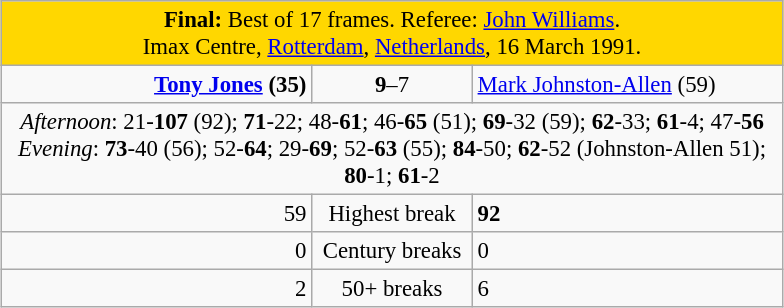<table class="wikitable" style="font-size: 95%; margin: 1em auto 1em auto;">
<tr>
<td colspan="3" align="center" bgcolor="#ffd700"><strong>Final:</strong> Best of 17 frames. Referee: <a href='#'>John Williams</a>.<br>Imax Centre, <a href='#'>Rotterdam</a>, <a href='#'>Netherlands</a>, 16 March 1991.</td>
</tr>
<tr>
<td width="200" align="right"><strong><a href='#'>Tony Jones</a> (35)</strong><br></td>
<td width="100" align="center"><strong>9</strong>–7</td>
<td width="200"><a href='#'>Mark Johnston-Allen</a> (59)<br></td>
</tr>
<tr>
<td colspan="3" align="center" style="font-size: 100%"><em>Afternoon</em>: 21-<strong>107</strong> (92); <strong>71</strong>-22; 48-<strong>61</strong>; 46-<strong>65</strong> (51); <strong>69</strong>-32 (59); <strong>62</strong>-33; <strong>61</strong>-4; 47-<strong>56</strong><br><em>Evening</em>: <strong>73</strong>-40 (56); 52-<strong>64</strong>; 29-<strong>69</strong>; 52-<strong>63</strong> (55); <strong>84</strong>-50; <strong>62</strong>-52 (Johnston-Allen 51); <strong>80</strong>-1; <strong>61</strong>-2</td>
</tr>
<tr>
<td align="right">59</td>
<td align="center">Highest break</td>
<td align="left"><strong>92</strong></td>
</tr>
<tr>
<td align="right">0</td>
<td align="center">Century breaks</td>
<td align="left">0</td>
</tr>
<tr>
<td align="right">2</td>
<td align="center">50+ breaks</td>
<td align="left">6</td>
</tr>
</table>
